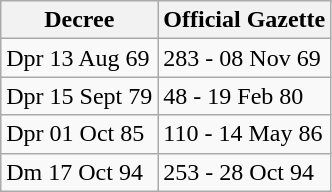<table class="wikitable">
<tr>
<th>Decree</th>
<th>Official Gazette</th>
</tr>
<tr>
<td>Dpr 13 Aug 69</td>
<td>283 - 08 Nov 69</td>
</tr>
<tr>
<td>Dpr 15 Sept 79</td>
<td>48 - 19 Feb 80</td>
</tr>
<tr>
<td>Dpr 01 Oct 85</td>
<td>110 - 14 May 86</td>
</tr>
<tr>
<td>Dm 17 Oct 94</td>
<td>253 - 28 Oct 94</td>
</tr>
</table>
